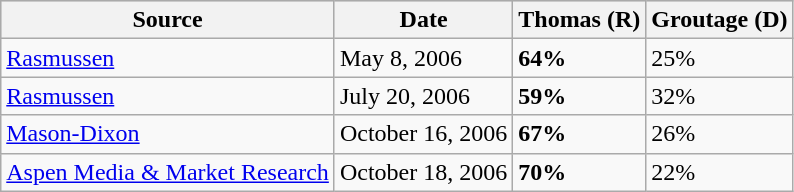<table class="wikitable">
<tr style="background:lightgrey;">
<th>Source</th>
<th>Date</th>
<th>Thomas (R)</th>
<th>Groutage (D)</th>
</tr>
<tr>
<td><a href='#'>Rasmussen</a></td>
<td>May 8, 2006</td>
<td><strong>64%</strong></td>
<td>25%</td>
</tr>
<tr>
<td><a href='#'>Rasmussen</a></td>
<td>July 20, 2006</td>
<td><strong>59%</strong></td>
<td>32%</td>
</tr>
<tr>
<td><a href='#'>Mason-Dixon</a></td>
<td>October 16, 2006</td>
<td><strong>67%</strong></td>
<td>26%</td>
</tr>
<tr>
<td><a href='#'>Aspen Media & Market Research</a></td>
<td>October 18, 2006</td>
<td><strong>70%</strong></td>
<td>22%</td>
</tr>
</table>
